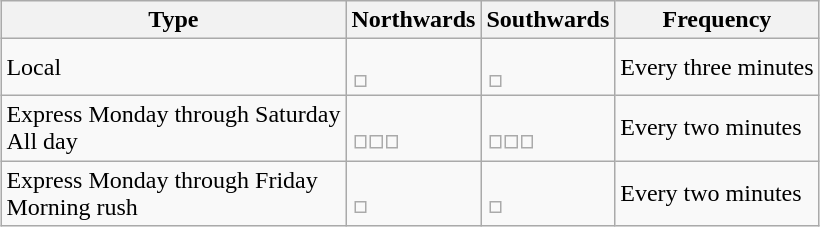<table class="wikitable" style="margin:1em auto;">
<tr>
<th>Type</th>
<th>Northwards</th>
<th>Southwards</th>
<th>Frequency</th>
</tr>
<tr>
<td>Local</td>
<td><br><table style="border:0px;">
<tr>
<td></td>
</tr>
</table>
</td>
<td><br><table style="border:0px;">
<tr>
<td></td>
</tr>
</table>
</td>
<td>Every three minutes</td>
</tr>
<tr>
<td>Express Monday through Saturday<br>All day</td>
<td><br><table style="border:0px;">
<tr>
<td></td>
<td></td>
<td></td>
</tr>
</table>
</td>
<td><br><table style="border:0px;">
<tr>
<td></td>
<td></td>
<td></td>
</tr>
</table>
</td>
<td>Every two minutes</td>
</tr>
<tr>
<td>Express Monday through Friday<br>Morning rush</td>
<td><br><table style="border:0px;">
<tr>
<td></td>
</tr>
</table>
</td>
<td><br><table style="border:0px;">
<tr>
<td></td>
</tr>
</table>
</td>
<td>Every two minutes</td>
</tr>
</table>
